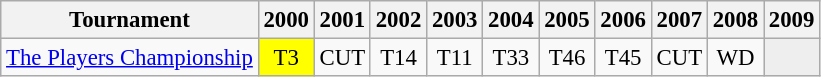<table class="wikitable" style="font-size:95%;text-align:center;">
<tr>
<th>Tournament</th>
<th>2000</th>
<th>2001</th>
<th>2002</th>
<th>2003</th>
<th>2004</th>
<th>2005</th>
<th>2006</th>
<th>2007</th>
<th>2008</th>
<th>2009</th>
</tr>
<tr>
<td align=left><a href='#'>The Players Championship</a></td>
<td style="background:yellow;">T3</td>
<td>CUT</td>
<td>T14</td>
<td>T11</td>
<td>T33</td>
<td>T46</td>
<td>T45</td>
<td>CUT</td>
<td>WD</td>
<td style="background:#eeeeee;"></td>
</tr>
</table>
